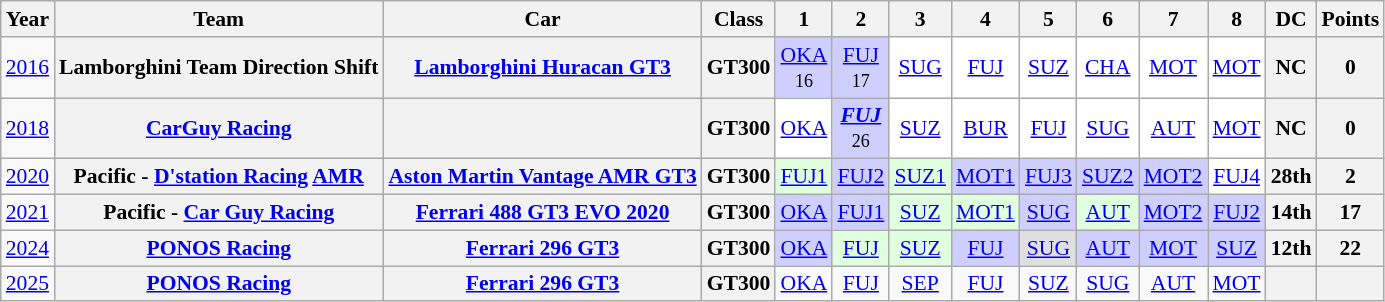<table class="wikitable" style="text-align:center; font-size:90%">
<tr>
<th>Year</th>
<th>Team</th>
<th>Car</th>
<th>Class</th>
<th>1</th>
<th>2</th>
<th>3</th>
<th>4</th>
<th>5</th>
<th>6</th>
<th>7</th>
<th>8</th>
<th>DC</th>
<th>Points</th>
</tr>
<tr>
<td><a href='#'>2016</a></td>
<th>Lamborghini Team Direction Shift</th>
<th><a href='#'>Lamborghini Huracan GT3</a></th>
<th>GT300</th>
<td style="background:#CFCFFF;"><a href='#'>OKA</a><br><small>16</small></td>
<td style="background:#CFCFFF;"><a href='#'>FUJ</a><br><small>17</small></td>
<td style="background:#FFFFFF;"><a href='#'>SUG</a></td>
<td style="background:#FFFFFF;"><a href='#'>FUJ</a></td>
<td style="background:#FFFFFF;"><a href='#'>SUZ</a></td>
<td style="background:#FFFFFF;"><a href='#'>CHA</a></td>
<td style="background:#FFFFFF;"><a href='#'>MOT</a></td>
<td style="background:#FFFFFF;"><a href='#'>MOT</a></td>
<th>NC</th>
<th>0</th>
</tr>
<tr>
<td><a href='#'>2018</a></td>
<th><a href='#'>CarGuy Racing</a></th>
<th></th>
<th>GT300</th>
<td style="background:#FFFFFF;"><a href='#'>OKA</a></td>
<td style="background:#CFCFFF;"><strong><em><a href='#'>FUJ</a></em></strong><br><small>26</small></td>
<td style="background:#FFFFFF;"><a href='#'>SUZ</a></td>
<td style="background:#FFFFFF;"><a href='#'>BUR</a></td>
<td style="background:#FFFFFF;"><a href='#'>FUJ</a></td>
<td style="background:#FFFFFF;"><a href='#'>SUG</a></td>
<td style="background:#FFFFFF;"><a href='#'>AUT</a></td>
<td style="background:#FFFFFF;"><a href='#'>MOT</a></td>
<th>NC</th>
<th>0</th>
</tr>
<tr>
<td><a href='#'>2020</a></td>
<th>Pacific - <a href='#'>D'station Racing</a> <a href='#'>AMR</a></th>
<th><a href='#'>Aston Martin Vantage AMR GT3</a></th>
<th>GT300</th>
<td style="background:#DFFFDF;"><a href='#'>FUJ1</a><br></td>
<td style="background:#CFCFFF;"><a href='#'>FUJ2</a><br></td>
<td style="background:#DFFFDF;"><a href='#'>SUZ1</a><br></td>
<td style="background:#CFCFFF;"><a href='#'>MOT1</a><br></td>
<td style="background:#CFCFFF;"><a href='#'>FUJ3</a><br></td>
<td style="background:#CFCFFF;"><a href='#'>SUZ2</a><br></td>
<td style="background:#CFCFFF;"><a href='#'>MOT2</a><br></td>
<td style="background:#FFFFFF;"><a href='#'>FUJ4</a></td>
<th>28th</th>
<th>2</th>
</tr>
<tr>
<td><a href='#'>2021</a></td>
<th>Pacific - <a href='#'>Car Guy Racing</a></th>
<th><a href='#'>Ferrari 488 GT3 EVO 2020</a></th>
<th>GT300</th>
<td style="background:#CFCFFF;"><a href='#'>OKA</a><br></td>
<td style="background:#cfcfff;"><a href='#'>FUJ1</a><br></td>
<td style="background:#dfffdf;"><a href='#'>SUZ</a><br></td>
<td style="background:#dfffdf;"><a href='#'>MOT1</a><br></td>
<td style="background:#cfcfff;"><a href='#'>SUG</a><br></td>
<td style="background:#dfffdf;"><a href='#'>AUT</a><br></td>
<td style="background:#cfcfff;"><a href='#'>MOT2</a><br></td>
<td style="background:#cfcfff;"><a href='#'>FUJ2</a><br></td>
<th>14th</th>
<th>17</th>
</tr>
<tr>
<td><a href='#'>2024</a></td>
<th><a href='#'>PONOS Racing</a></th>
<th><a href='#'>Ferrari 296 GT3</a></th>
<th>GT300</th>
<td style="background:#CFCFFF;"><a href='#'>OKA</a><br></td>
<td style="background:#DFFFDF;"><a href='#'>FUJ</a><br></td>
<td style="background:#DFFFDF;"><a href='#'>SUZ</a><br></td>
<td style="background:#cfcfff;"><a href='#'>FUJ</a><br></td>
<td style="background:#dfdfdf;"><a href='#'>SUG</a><br></td>
<td style="background:#cfcfff;"><a href='#'>AUT</a><br></td>
<td style="background:#cfcfff;"><a href='#'>MOT</a><br></td>
<td style="background:#cfcfff;"><a href='#'>SUZ</a><br></td>
<th>12th</th>
<th>22</th>
</tr>
<tr>
<td><a href='#'>2025</a></td>
<th><a href='#'>PONOS Racing</a></th>
<th><a href='#'>Ferrari 296 GT3</a></th>
<th>GT300</th>
<td><a href='#'>OKA</a></td>
<td><a href='#'>FUJ</a></td>
<td><a href='#'>SEP</a></td>
<td><a href='#'>FUJ</a></td>
<td><a href='#'>SUZ</a></td>
<td><a href='#'>SUG</a></td>
<td><a href='#'>AUT</a></td>
<td><a href='#'>MOT</a></td>
<th></th>
<th></th>
</tr>
</table>
